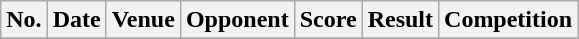<table class="wikitable sortable">
<tr>
<th scope="col">No.</th>
<th scope="col">Date</th>
<th scope="col">Venue</th>
<th scope="col">Opponent</th>
<th scope="col">Score</th>
<th scope="col">Result</th>
<th scope="col">Competition</th>
</tr>
<tr>
</tr>
</table>
